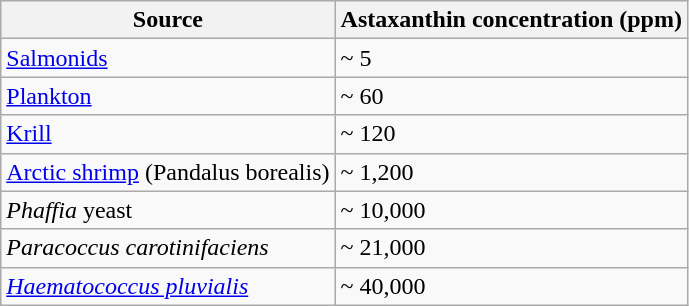<table class="wikitable">
<tr>
<th>Source</th>
<th>Astaxanthin concentration (ppm)</th>
</tr>
<tr>
<td><a href='#'>Salmonids</a></td>
<td>~ 5</td>
</tr>
<tr>
<td><a href='#'>Plankton</a></td>
<td>~ 60</td>
</tr>
<tr>
<td><a href='#'>Krill</a></td>
<td>~ 120</td>
</tr>
<tr>
<td><a href='#'>Arctic shrimp</a> (Pandalus borealis)</td>
<td>~ 1,200</td>
</tr>
<tr>
<td><em>Phaffia</em> yeast</td>
<td>~ 10,000</td>
</tr>
<tr>
<td><em>Paracoccus carotinifaciens</em></td>
<td>~ 21,000</td>
</tr>
<tr>
<td><em><a href='#'>Haematococcus pluvialis</a></em></td>
<td>~ 40,000</td>
</tr>
</table>
